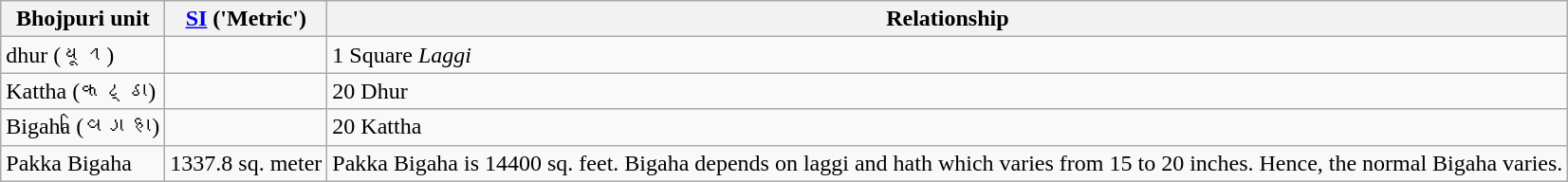<table class="wikitable sortable mw-datatable static-row-numbers">
<tr>
<th>Bhojpuri unit</th>
<th><a href='#'>SI</a> ('Metric')</th>
<th>Relationship</th>
</tr>
<tr>
<td>dhur (𑂡𑂴𑂩)</td>
<td></td>
<td>1 Square <em>Laggi</em></td>
</tr>
<tr>
<td>Kattha (𑂍𑂗𑂹𑂘𑂰)</td>
<td></td>
<td>20 Dhur</td>
</tr>
<tr>
<td>Bigaha (𑂥𑂱𑂏𑂯𑂰)</td>
<td></td>
<td>20 Kattha</td>
</tr>
<tr>
<td>Pakka Bigaha</td>
<td>1337.8 sq. meter</td>
<td>Pakka Bigaha is 14400 sq. feet. Bigaha depends on laggi and hath which varies from 15 to 20 inches. Hence, the normal Bigaha varies.</td>
</tr>
</table>
